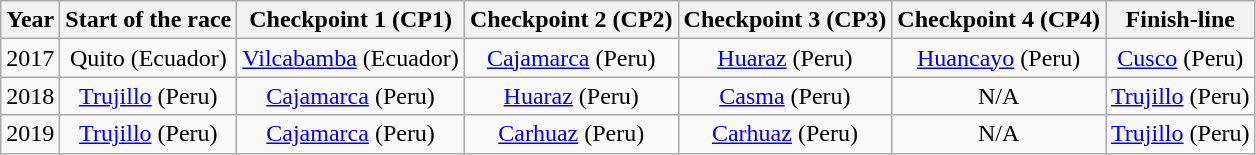<table class="wikitable" style="text-align: center;">
<tr>
<th>Year</th>
<th>Start of the race</th>
<th>Checkpoint 1 (CP1)</th>
<th>Checkpoint 2 (CP2)</th>
<th>Checkpoint 3 (CP3)</th>
<th>Checkpoint 4 (CP4)</th>
<th>Finish-line</th>
</tr>
<tr>
<td>2017</td>
<td>Quito (Ecuador) </td>
<td><a href='#'>Vilcabamba</a> (Ecuador) </td>
<td><a href='#'>Cajamarca</a> (Peru) </td>
<td><a href='#'>Huaraz</a> (Peru) </td>
<td><a href='#'>Huancayo</a> (Peru) </td>
<td><a href='#'>Cusco</a> (Peru) </td>
</tr>
<tr>
<td>2018</td>
<td><a href='#'>Trujillo</a> (Peru) </td>
<td><a href='#'>Cajamarca</a> (Peru) </td>
<td><a href='#'>Huaraz</a> (Peru) </td>
<td><a href='#'>Casma</a> (Peru) </td>
<td>N/A</td>
<td><a href='#'>Trujillo</a> (Peru) </td>
</tr>
<tr>
<td>2019</td>
<td><a href='#'>Trujillo</a> (Peru) </td>
<td><a href='#'>Cajamarca</a> (Peru) </td>
<td><a href='#'>Carhuaz</a> (Peru) </td>
<td><a href='#'>Carhuaz</a> (Peru) </td>
<td>N/A</td>
<td><a href='#'>Trujillo</a> (Peru) </td>
</tr>
</table>
